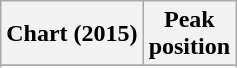<table class="wikitable sortable plainrowheaders" style="text-align:center">
<tr>
<th>Chart (2015)</th>
<th>Peak<br>position</th>
</tr>
<tr>
</tr>
<tr>
</tr>
<tr>
</tr>
</table>
